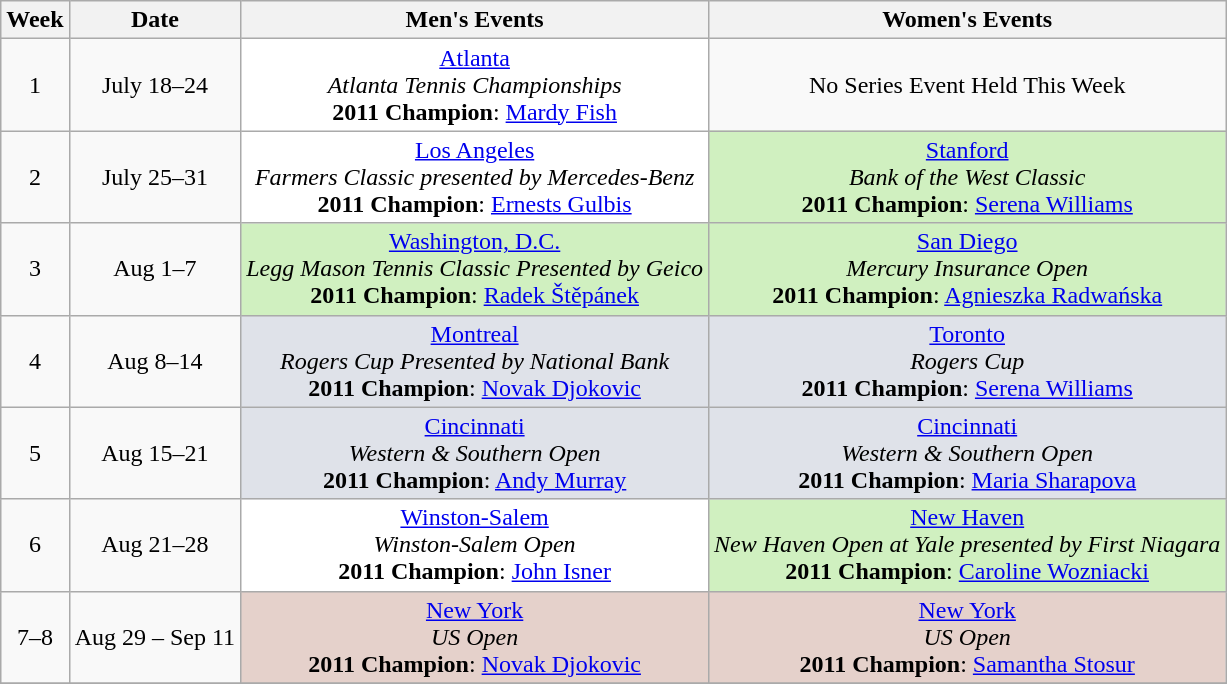<table class="wikitable">
<tr>
<th>Week</th>
<th>Date</th>
<th>Men's Events</th>
<th>Women's Events</th>
</tr>
<tr align=center>
<td>1</td>
<td>July 18–24</td>
<td bgcolor="#ffffff"><a href='#'>Atlanta</a><br><em>Atlanta Tennis Championships</em><br><strong>2011 Champion</strong>:  <a href='#'>Mardy Fish</a></td>
<td>No Series Event Held This Week</td>
</tr>
<tr align=center>
<td>2</td>
<td>July 25–31</td>
<td bgcolor="#ffffff"><a href='#'>Los Angeles</a><br><em>Farmers Classic presented by Mercedes-Benz</em><br><strong>2011 Champion</strong>:  <a href='#'>Ernests Gulbis</a></td>
<td bgcolor="d0f0c0"><a href='#'>Stanford</a><br><em>Bank of the West Classic</em><br><strong>2011 Champion</strong>:   <a href='#'>Serena Williams</a></td>
</tr>
<tr align=center>
<td>3</td>
<td>Aug 1–7</td>
<td bgcolor="d0f0c0"><a href='#'>Washington, D.C.</a><br><em>Legg Mason Tennis Classic Presented by Geico</em> <br><strong>2011 Champion</strong>:  <a href='#'>Radek Štěpánek</a></td>
<td bgcolor="d0f0c0"><a href='#'>San Diego</a><br><em>Mercury Insurance Open</em><br><strong>2011 Champion</strong>:  <a href='#'>Agnieszka Radwańska</a></td>
</tr>
<tr align=center>
<td>4</td>
<td>Aug 8–14</td>
<td bgcolor="#dfe2e9"><a href='#'>Montreal</a><br><em>Rogers Cup Presented by National Bank</em><br><strong>2011 Champion</strong>:  <a href='#'>Novak Djokovic</a></td>
<td bgcolor="#dfe2e9"><a href='#'>Toronto</a><br><em>Rogers Cup</em><br><strong>2011 Champion</strong>:  <a href='#'>Serena Williams</a></td>
</tr>
<tr align=center>
<td>5</td>
<td>Aug 15–21</td>
<td bgcolor="#dfe2e9"><a href='#'>Cincinnati</a><br><em>Western & Southern Open</em><br><strong>2011 Champion</strong>:  <a href='#'>Andy Murray</a></td>
<td bgcolor="#dfe2e9"><a href='#'>Cincinnati</a><br><em>Western & Southern Open</em><br><strong>2011 Champion</strong>:  <a href='#'>Maria Sharapova</a></td>
</tr>
<tr align=center>
<td>6</td>
<td>Aug 21–28</td>
<td bgcolor="#ffffff"><a href='#'>Winston-Salem</a><br> <em>Winston-Salem Open</em><br><strong>2011 Champion</strong>:  <a href='#'>John Isner</a></td>
<td bgcolor="d0f0c0"><a href='#'>New Haven</a><br> <em>New Haven Open at Yale presented by First Niagara</em><br><strong>2011 Champion</strong>:  <a href='#'>Caroline Wozniacki</a></td>
</tr>
<tr align=center>
<td>7–8</td>
<td>Aug 29 – Sep 11</td>
<td bgcolor="#e5d1cb"><a href='#'>New York</a><br> <em>US Open</em><br><strong>2011 Champion</strong>:  <a href='#'>Novak Djokovic</a></td>
<td bgcolor="#e5d1cb"><a href='#'>New York</a><br> <em>US Open</em><br><strong>2011 Champion</strong>:   <a href='#'>Samantha Stosur</a></td>
</tr>
<tr align=center>
</tr>
</table>
